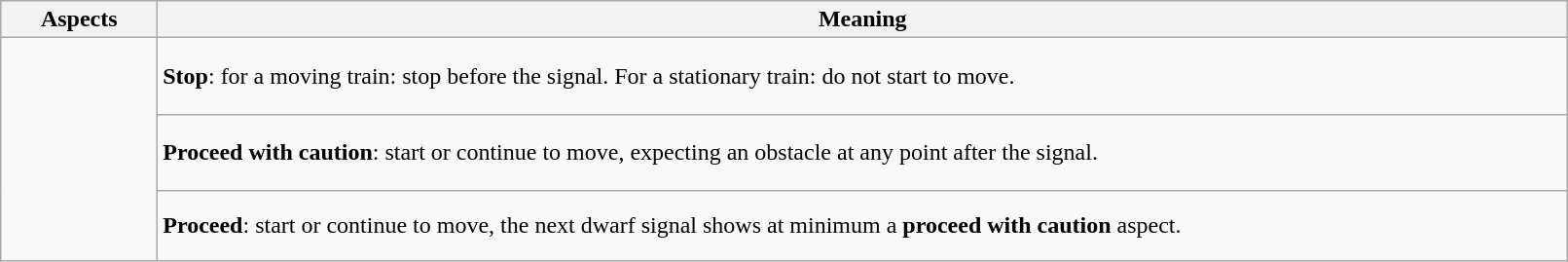<table class="wikitable" border="1" width="85%">
<tr>
<th width="10%">Aspects</th>
<th>Meaning</th>
</tr>
<tr>
<td rowspan="3"></td>
<td height="45"><strong>Stop</strong>: for a moving train: stop before the signal. For a stationary train: do not start to move.</td>
</tr>
<tr>
<td height="45"><strong>Proceed with caution</strong>: start or continue to move, expecting an obstacle at any point after the signal.</td>
</tr>
<tr>
<td height="40"><strong>Proceed</strong>: start or continue to move, the next dwarf signal shows at minimum a <strong>proceed with caution</strong> aspect.</td>
</tr>
</table>
